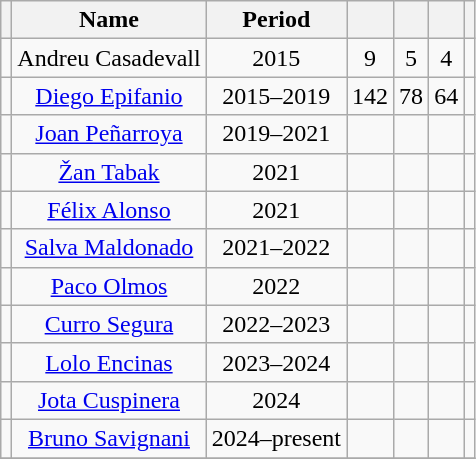<table class="wikitable" style="text-align:center">
<tr>
<th></th>
<th>Name</th>
<th>Period</th>
<th></th>
<th></th>
<th></th>
<th></th>
</tr>
<tr>
<td></td>
<td>Andreu Casadevall</td>
<td>2015</td>
<td>9</td>
<td>5</td>
<td>4</td>
<td><strong></strong></td>
</tr>
<tr>
<td></td>
<td><a href='#'>Diego Epifanio</a></td>
<td>2015–2019</td>
<td>142</td>
<td>78</td>
<td>64</td>
<td><strong></strong></td>
</tr>
<tr>
<td></td>
<td><a href='#'>Joan Peñarroya</a></td>
<td>2019–2021</td>
<td></td>
<td></td>
<td></td>
<td><strong></strong></td>
</tr>
<tr>
<td></td>
<td><a href='#'>Žan Tabak</a></td>
<td>2021</td>
<td></td>
<td></td>
<td></td>
<td><strong></strong></td>
</tr>
<tr>
<td></td>
<td><a href='#'>Félix Alonso</a></td>
<td>2021</td>
<td></td>
<td></td>
<td></td>
<td><strong></strong></td>
</tr>
<tr>
<td></td>
<td><a href='#'>Salva Maldonado</a></td>
<td>2021–2022</td>
<td></td>
<td></td>
<td></td>
<td><strong></strong></td>
</tr>
<tr>
<td></td>
<td><a href='#'>Paco Olmos</a></td>
<td>2022</td>
<td></td>
<td></td>
<td></td>
<td><strong></strong></td>
</tr>
<tr>
<td></td>
<td><a href='#'>Curro Segura</a></td>
<td>2022–2023</td>
<td></td>
<td></td>
<td></td>
<td><strong></strong></td>
</tr>
<tr>
<td></td>
<td><a href='#'>Lolo Encinas</a></td>
<td>2023–2024</td>
<td></td>
<td></td>
<td></td>
<td><strong></strong></td>
</tr>
<tr>
<td></td>
<td><a href='#'>Jota Cuspinera</a></td>
<td>2024</td>
<td></td>
<td></td>
<td></td>
<td><strong></strong></td>
</tr>
<tr>
<td></td>
<td><a href='#'>Bruno Savignani</a></td>
<td>2024–present</td>
<td></td>
<td></td>
<td></td>
<td><strong></strong></td>
</tr>
<tr>
</tr>
</table>
